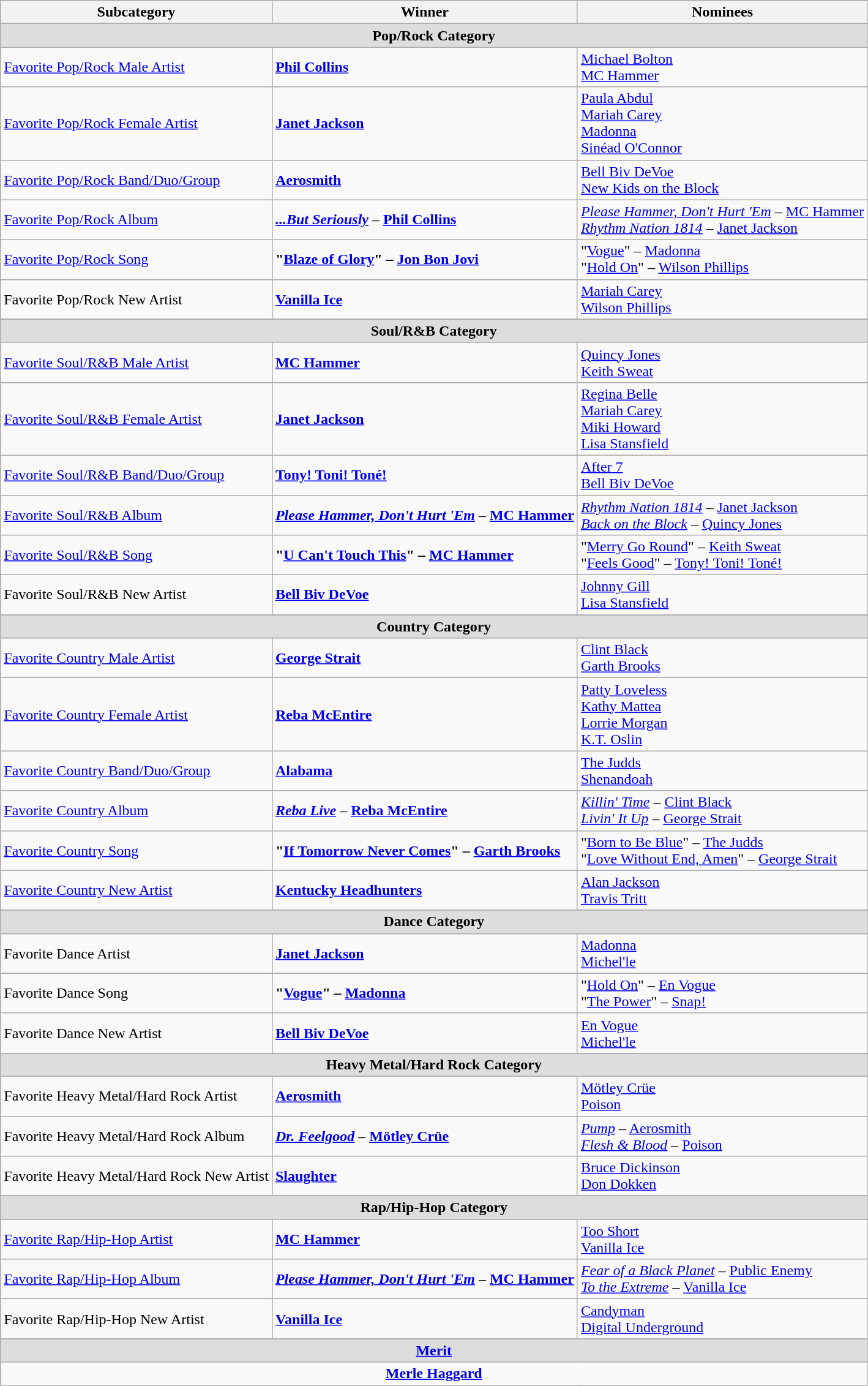<table class="wikitable">
<tr>
<th><strong>Subcategory</strong></th>
<th><strong>Winner</strong></th>
<th><strong>Nominees</strong></th>
</tr>
<tr bgcolor="#DDDDDD">
<td colspan=8 align=center><strong>Pop/Rock Category</strong></td>
</tr>
<tr>
<td><a href='#'>Favorite Pop/Rock Male Artist</a></td>
<td><strong><a href='#'>Phil Collins</a></strong></td>
<td><a href='#'>Michael Bolton</a> <br> <a href='#'>MC Hammer</a></td>
</tr>
<tr>
<td><a href='#'>Favorite Pop/Rock Female Artist</a></td>
<td><strong><a href='#'>Janet Jackson</a></strong></td>
<td><a href='#'>Paula Abdul</a> <br> <a href='#'>Mariah Carey</a> <br> <a href='#'>Madonna</a> <br> <a href='#'>Sinéad O'Connor</a></td>
</tr>
<tr>
<td><a href='#'>Favorite Pop/Rock Band/Duo/Group</a></td>
<td><strong><a href='#'>Aerosmith</a></strong></td>
<td><a href='#'>Bell Biv DeVoe</a> <br> <a href='#'>New Kids on the Block</a></td>
</tr>
<tr>
<td><a href='#'>Favorite Pop/Rock Album</a></td>
<td><strong><em><a href='#'>...But Seriously</a></em></strong> – <strong><a href='#'>Phil Collins</a></strong></td>
<td><em><a href='#'>Please Hammer, Don't Hurt 'Em</a></em> – <a href='#'>MC Hammer</a> <br> <em><a href='#'>Rhythm Nation 1814</a></em> – <a href='#'>Janet Jackson</a></td>
</tr>
<tr>
<td><a href='#'>Favorite Pop/Rock Song</a></td>
<td><strong>"<a href='#'>Blaze of Glory</a>" – <a href='#'>Jon Bon Jovi</a></strong></td>
<td>"<a href='#'>Vogue</a>" – <a href='#'>Madonna</a> <br> "<a href='#'>Hold On</a>" – <a href='#'>Wilson Phillips</a></td>
</tr>
<tr>
<td>Favorite Pop/Rock New Artist</td>
<td><strong><a href='#'>Vanilla Ice</a></strong></td>
<td><a href='#'>Mariah Carey</a> <br> <a href='#'>Wilson Phillips</a></td>
</tr>
<tr>
</tr>
<tr bgcolor="#DDDDDD">
<td colspan=8 align=center><strong>Soul/R&B Category</strong></td>
</tr>
<tr>
<td><a href='#'>Favorite Soul/R&B Male Artist</a></td>
<td><strong><a href='#'>MC Hammer</a></strong></td>
<td><a href='#'>Quincy Jones</a> <br> <a href='#'>Keith Sweat</a></td>
</tr>
<tr>
<td><a href='#'>Favorite Soul/R&B Female Artist</a></td>
<td><strong><a href='#'>Janet Jackson</a></strong></td>
<td><a href='#'>Regina Belle</a> <br> <a href='#'>Mariah Carey</a> <br> <a href='#'>Miki Howard</a> <br> <a href='#'>Lisa Stansfield</a></td>
</tr>
<tr>
<td><a href='#'>Favorite Soul/R&B Band/Duo/Group</a></td>
<td><strong><a href='#'>Tony! Toni! Toné!</a></strong></td>
<td><a href='#'>After 7</a> <br> <a href='#'>Bell Biv DeVoe</a></td>
</tr>
<tr>
<td><a href='#'>Favorite Soul/R&B Album</a></td>
<td><strong><em><a href='#'>Please Hammer, Don't Hurt 'Em</a></em></strong> – <strong><a href='#'>MC Hammer</a></strong></td>
<td><em><a href='#'>Rhythm Nation 1814</a></em> – <a href='#'>Janet Jackson</a> <br> <em><a href='#'>Back on the Block</a></em> – <a href='#'>Quincy Jones</a></td>
</tr>
<tr>
<td><a href='#'>Favorite Soul/R&B Song</a></td>
<td><strong>"<a href='#'>U Can't Touch This</a>" – <a href='#'>MC Hammer</a></strong></td>
<td>"<a href='#'>Merry Go Round</a>" – <a href='#'>Keith Sweat</a> <br> "<a href='#'>Feels Good</a>" – <a href='#'>Tony! Toni! Toné!</a></td>
</tr>
<tr>
<td>Favorite Soul/R&B New Artist</td>
<td><strong><a href='#'>Bell Biv DeVoe</a></strong></td>
<td><a href='#'>Johnny Gill</a> <br> <a href='#'>Lisa Stansfield</a></td>
</tr>
<tr>
</tr>
<tr bgcolor="#DDDDDD">
<td colspan=8 align=center><strong>Country Category</strong></td>
</tr>
<tr>
<td><a href='#'>Favorite Country Male Artist</a></td>
<td><strong><a href='#'>George Strait</a></strong></td>
<td><a href='#'>Clint Black</a> <br> <a href='#'>Garth Brooks</a></td>
</tr>
<tr>
<td><a href='#'>Favorite Country Female Artist</a></td>
<td><strong><a href='#'>Reba McEntire</a></strong></td>
<td><a href='#'>Patty Loveless</a> <br> <a href='#'>Kathy Mattea</a> <br> <a href='#'>Lorrie Morgan</a> <br> <a href='#'>K.T. Oslin</a></td>
</tr>
<tr>
<td><a href='#'>Favorite Country Band/Duo/Group</a></td>
<td><strong><a href='#'>Alabama</a></strong></td>
<td><a href='#'>The Judds</a> <br> <a href='#'>Shenandoah</a></td>
</tr>
<tr>
<td><a href='#'>Favorite Country Album</a></td>
<td><strong><em><a href='#'>Reba Live</a></em></strong> – <strong><a href='#'>Reba McEntire</a></strong></td>
<td><em><a href='#'>Killin' Time</a></em> – <a href='#'>Clint Black</a> <br> <em><a href='#'>Livin' It Up</a></em> – <a href='#'>George Strait</a></td>
</tr>
<tr>
<td><a href='#'>Favorite Country Song</a></td>
<td><strong>"<a href='#'>If Tomorrow Never Comes</a>" – <a href='#'>Garth Brooks</a></strong></td>
<td>"<a href='#'>Born to Be Blue</a>" – <a href='#'>The Judds</a> <br> "<a href='#'>Love Without End, Amen</a>" – <a href='#'>George Strait</a></td>
</tr>
<tr>
<td><a href='#'>Favorite Country New Artist</a></td>
<td><strong><a href='#'>Kentucky Headhunters</a></strong></td>
<td><a href='#'>Alan Jackson</a> <br> <a href='#'>Travis Tritt</a></td>
</tr>
<tr>
</tr>
<tr bgcolor="#DDDDDD">
<td colspan=8 align=center><strong>Dance Category</strong></td>
</tr>
<tr>
<td>Favorite Dance Artist</td>
<td><strong><a href='#'>Janet Jackson</a></strong></td>
<td><a href='#'>Madonna</a> <br> <a href='#'>Michel'le</a></td>
</tr>
<tr>
<td>Favorite Dance Song</td>
<td><strong>"<a href='#'>Vogue</a>" – <a href='#'>Madonna</a></strong></td>
<td>"<a href='#'>Hold On</a>" – <a href='#'>En Vogue</a> <br> "<a href='#'>The Power</a>" – <a href='#'>Snap!</a></td>
</tr>
<tr>
<td>Favorite Dance New Artist</td>
<td><strong><a href='#'>Bell Biv DeVoe</a></strong></td>
<td><a href='#'>En Vogue</a> <br> <a href='#'>Michel'le</a></td>
</tr>
<tr>
</tr>
<tr bgcolor="#DDDDDD">
<td colspan=8 align=center><strong>Heavy Metal/Hard Rock Category</strong></td>
</tr>
<tr>
<td>Favorite Heavy Metal/Hard Rock Artist</td>
<td><strong><a href='#'>Aerosmith</a></strong></td>
<td><a href='#'>Mötley Crüe</a> <br> <a href='#'>Poison</a></td>
</tr>
<tr>
<td>Favorite Heavy Metal/Hard Rock Album</td>
<td><strong><em><a href='#'>Dr. Feelgood</a></em></strong> – <strong><a href='#'>Mötley Crüe</a></strong></td>
<td><em><a href='#'>Pump</a></em> – <a href='#'>Aerosmith</a> <br> <em><a href='#'>Flesh & Blood</a></em> – <a href='#'>Poison</a></td>
</tr>
<tr>
<td>Favorite Heavy Metal/Hard Rock New Artist</td>
<td><strong><a href='#'>Slaughter</a></strong></td>
<td><a href='#'>Bruce Dickinson</a> <br> <a href='#'>Don Dokken</a></td>
</tr>
<tr>
</tr>
<tr bgcolor="#DDDDDD">
<td colspan=8 align=center><strong>Rap/Hip-Hop Category</strong></td>
</tr>
<tr>
<td><a href='#'>Favorite Rap/Hip-Hop Artist</a></td>
<td><strong><a href='#'>MC Hammer</a></strong></td>
<td><a href='#'>Too Short</a> <br> <a href='#'>Vanilla Ice</a></td>
</tr>
<tr>
<td><a href='#'>Favorite Rap/Hip-Hop Album</a></td>
<td><strong><em><a href='#'>Please Hammer, Don't Hurt 'Em</a></em></strong> – <strong><a href='#'>MC Hammer</a></strong></td>
<td><em><a href='#'>Fear of a Black Planet</a></em> – <a href='#'>Public Enemy</a> <br> <em><a href='#'>To the Extreme</a></em> – <a href='#'>Vanilla Ice</a></td>
</tr>
<tr>
<td>Favorite Rap/Hip-Hop New Artist</td>
<td><strong><a href='#'>Vanilla Ice</a></strong></td>
<td><a href='#'>Candyman</a> <br> <a href='#'>Digital Underground</a></td>
</tr>
<tr>
</tr>
<tr bgcolor="#DDDDDD">
<td colspan=8 align=center><strong><a href='#'>Merit</a></strong></td>
</tr>
<tr>
<td colspan=8 align=center><strong><a href='#'>Merle Haggard</a></strong></td>
</tr>
</table>
